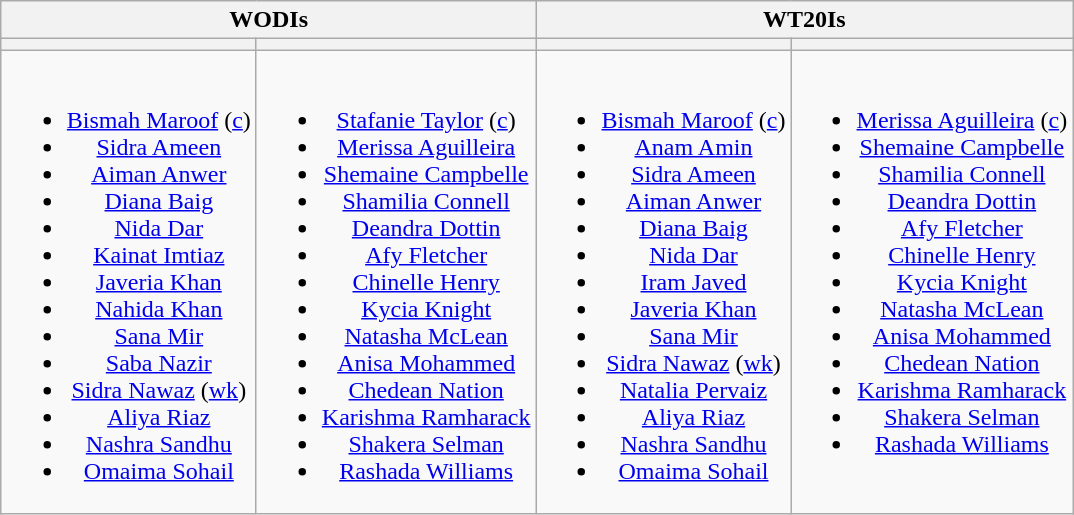<table class="wikitable" style="text-align:center; margin:auto">
<tr>
<th colspan=2>WODIs</th>
<th colspan=2>WT20Is</th>
</tr>
<tr>
<th></th>
<th></th>
<th></th>
<th></th>
</tr>
<tr style="vertical-align:top">
<td><br><ul><li><a href='#'>Bismah Maroof</a> (<a href='#'>c</a>)</li><li><a href='#'>Sidra Ameen</a></li><li><a href='#'>Aiman Anwer</a></li><li><a href='#'>Diana Baig</a></li><li><a href='#'>Nida Dar</a></li><li><a href='#'>Kainat Imtiaz</a></li><li><a href='#'>Javeria Khan</a></li><li><a href='#'>Nahida Khan</a></li><li><a href='#'>Sana Mir</a></li><li><a href='#'>Saba Nazir</a></li><li><a href='#'>Sidra Nawaz</a> (<a href='#'>wk</a>)</li><li><a href='#'>Aliya Riaz</a></li><li><a href='#'>Nashra Sandhu</a></li><li><a href='#'>Omaima Sohail</a></li></ul></td>
<td><br><ul><li><a href='#'>Stafanie Taylor</a> (<a href='#'>c</a>)</li><li><a href='#'>Merissa Aguilleira</a></li><li><a href='#'>Shemaine Campbelle</a></li><li><a href='#'>Shamilia Connell</a></li><li><a href='#'>Deandra Dottin</a></li><li><a href='#'>Afy Fletcher</a></li><li><a href='#'>Chinelle Henry</a></li><li><a href='#'>Kycia Knight</a></li><li><a href='#'>Natasha McLean</a></li><li><a href='#'>Anisa Mohammed</a></li><li><a href='#'>Chedean Nation</a></li><li><a href='#'>Karishma Ramharack</a></li><li><a href='#'>Shakera Selman</a></li><li><a href='#'>Rashada Williams</a></li></ul></td>
<td><br><ul><li><a href='#'>Bismah Maroof</a> (<a href='#'>c</a>)</li><li><a href='#'>Anam Amin</a></li><li><a href='#'>Sidra Ameen</a></li><li><a href='#'>Aiman Anwer</a></li><li><a href='#'>Diana Baig</a></li><li><a href='#'>Nida Dar</a></li><li><a href='#'>Iram Javed</a></li><li><a href='#'>Javeria Khan</a></li><li><a href='#'>Sana Mir</a></li><li><a href='#'>Sidra Nawaz</a> (<a href='#'>wk</a>)</li><li><a href='#'>Natalia Pervaiz</a></li><li><a href='#'>Aliya Riaz</a></li><li><a href='#'>Nashra Sandhu</a></li><li><a href='#'>Omaima Sohail</a></li></ul></td>
<td><br><ul><li><a href='#'>Merissa Aguilleira</a> (<a href='#'>c</a>)</li><li><a href='#'>Shemaine Campbelle</a></li><li><a href='#'>Shamilia Connell</a></li><li><a href='#'>Deandra Dottin</a></li><li><a href='#'>Afy Fletcher</a></li><li><a href='#'>Chinelle Henry</a></li><li><a href='#'>Kycia Knight</a></li><li><a href='#'>Natasha McLean</a></li><li><a href='#'>Anisa Mohammed</a></li><li><a href='#'>Chedean Nation</a></li><li><a href='#'>Karishma Ramharack</a></li><li><a href='#'>Shakera Selman</a></li><li><a href='#'>Rashada Williams</a></li></ul></td>
</tr>
</table>
